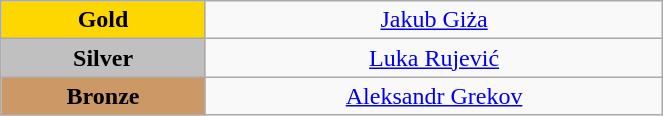<table class="wikitable" style="text-align:center; " width="35%">
<tr>
<td bgcolor="gold"><strong>Gold</strong></td>
<td><a href='#'>Jakub Giża</a><br>  <small><em></em></small></td>
</tr>
<tr>
<td bgcolor="silver"><strong>Silver</strong></td>
<td><a href='#'>Luka Rujević</a><br>  <small><em></em></small></td>
</tr>
<tr>
<td bgcolor="CC9966"><strong>Bronze</strong></td>
<td><a href='#'>Aleksandr Grekov</a><br>  <small><em></em></small></td>
</tr>
</table>
